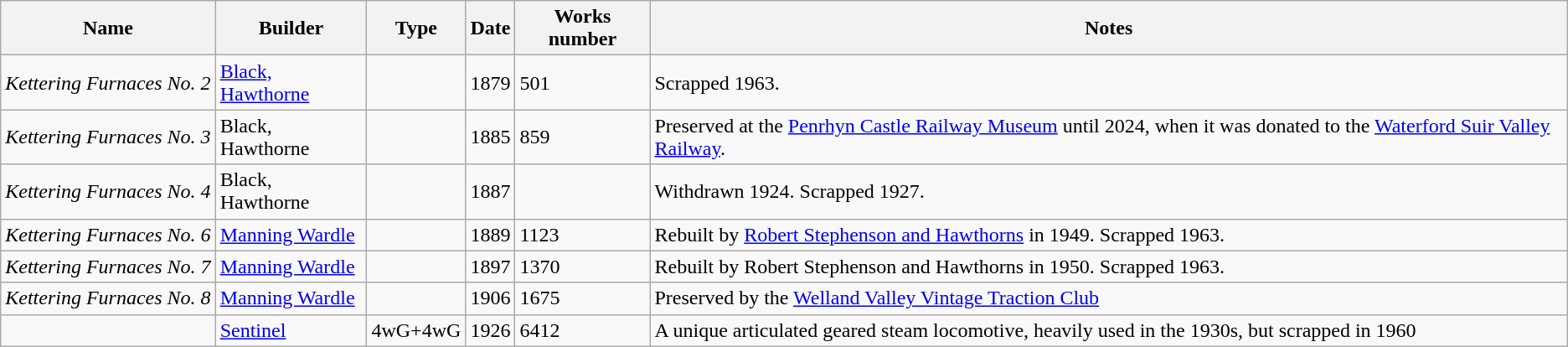<table class="wikitable">
<tr>
<th>Name</th>
<th>Builder</th>
<th>Type</th>
<th>Date</th>
<th>Works number</th>
<th>Notes</th>
</tr>
<tr>
<td><em>Kettering Furnaces No. 2</em></td>
<td><a href='#'>Black, Hawthorne</a></td>
<td></td>
<td>1879</td>
<td>501</td>
<td>Scrapped 1963.</td>
</tr>
<tr>
<td><em>Kettering Furnaces No. 3</em></td>
<td>Black, Hawthorne</td>
<td></td>
<td>1885</td>
<td>859</td>
<td>Preserved at the <a href='#'>Penrhyn Castle Railway Museum</a> until 2024, when it was donated to the <a href='#'>Waterford Suir Valley Railway</a>.</td>
</tr>
<tr>
<td><em>Kettering Furnaces No. 4</em></td>
<td>Black, Hawthorne</td>
<td></td>
<td>1887</td>
<td></td>
<td>Withdrawn 1924. Scrapped 1927.</td>
</tr>
<tr>
<td><em>Kettering Furnaces No. 6</em></td>
<td><a href='#'>Manning Wardle</a></td>
<td></td>
<td>1889</td>
<td>1123</td>
<td>Rebuilt by <a href='#'>Robert Stephenson and Hawthorns</a> in 1949. Scrapped 1963.</td>
</tr>
<tr>
<td><em>Kettering Furnaces No. 7</em></td>
<td><a href='#'>Manning Wardle</a></td>
<td></td>
<td>1897</td>
<td>1370</td>
<td>Rebuilt by Robert Stephenson and Hawthorns in 1950. Scrapped 1963.</td>
</tr>
<tr>
<td><em>Kettering Furnaces No. 8</em></td>
<td><a href='#'>Manning Wardle</a></td>
<td></td>
<td>1906</td>
<td>1675</td>
<td>Preserved by the <a href='#'>Welland Valley Vintage Traction Club</a></td>
</tr>
<tr>
<td></td>
<td><a href='#'>Sentinel</a></td>
<td>4wG+4wG</td>
<td>1926</td>
<td>6412</td>
<td>A unique articulated geared steam locomotive, heavily used in the 1930s, but scrapped in 1960</td>
</tr>
</table>
